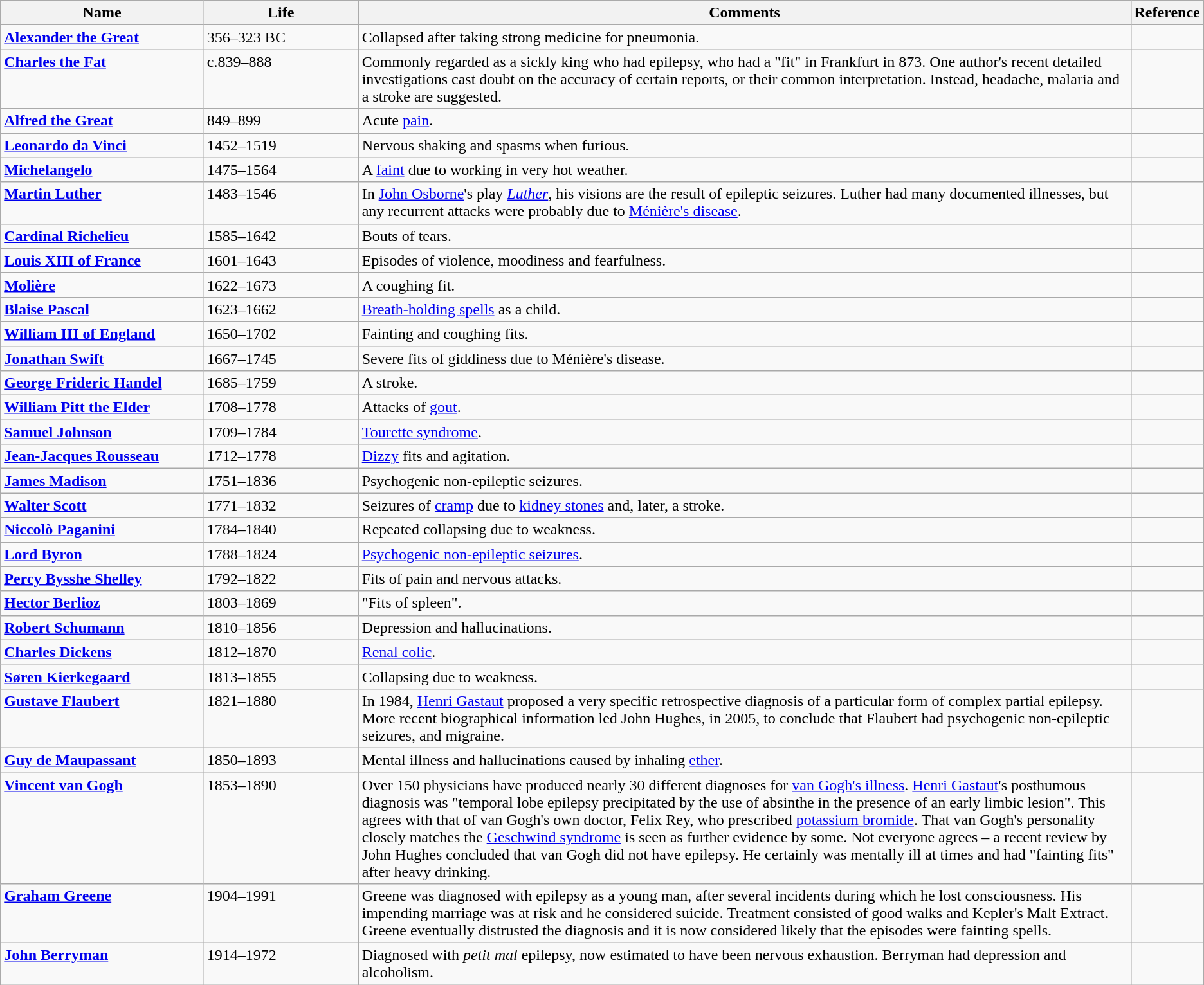<table class=wikitable>
<tr>
<th style="width:17%;">Name</th>
<th style="width:13%;">Life</th>
<th style="width:65%;">Comments</th>
<th style="width:5%;">Reference</th>
</tr>
<tr valign="top">
<td><strong><a href='#'>Alexander the Great</a></strong></td>
<td>356–323 BC</td>
<td>Collapsed after taking strong medicine for pneumonia.</td>
<td></td>
</tr>
<tr valign="top">
<td><strong><a href='#'>Charles the Fat</a></strong></td>
<td>c.839–888</td>
<td>Commonly regarded as a sickly king who had epilepsy, who had a "fit" in Frankfurt in 873. One author's recent detailed investigations cast doubt on the accuracy of certain reports, or their common interpretation. Instead, headache, malaria and a stroke are suggested.</td>
<td></td>
</tr>
<tr valign="top">
<td><strong><a href='#'>Alfred the Great</a></strong></td>
<td>849–899</td>
<td>Acute <a href='#'>pain</a>.</td>
<td></td>
</tr>
<tr valign="top">
<td><strong><a href='#'>Leonardo da Vinci</a></strong></td>
<td>1452–1519</td>
<td>Nervous shaking and spasms when furious.</td>
<td></td>
</tr>
<tr valign="top">
<td><strong><a href='#'>Michelangelo</a></strong></td>
<td>1475–1564</td>
<td>A <a href='#'>faint</a> due to working in very hot weather.</td>
<td></td>
</tr>
<tr valign="top">
<td><strong><a href='#'>Martin Luther</a></strong></td>
<td>1483–1546</td>
<td>In <a href='#'>John Osborne</a>'s play <em><a href='#'>Luther</a></em>, his visions are the result of epileptic seizures. Luther had many documented illnesses, but any recurrent attacks were probably due to <a href='#'>Ménière's disease</a>.</td>
<td></td>
</tr>
<tr valign="top">
<td><strong><a href='#'>Cardinal Richelieu</a></strong></td>
<td>1585–1642</td>
<td>Bouts of tears.</td>
<td></td>
</tr>
<tr valign="top">
<td><strong><a href='#'>Louis XIII of France</a></strong></td>
<td>1601–1643</td>
<td>Episodes of violence, moodiness and fearfulness.</td>
<td></td>
</tr>
<tr valign="top">
<td><strong><a href='#'>Molière</a></strong></td>
<td>1622–1673</td>
<td>A coughing fit.</td>
<td></td>
</tr>
<tr valign="top">
<td><strong><a href='#'>Blaise Pascal</a></strong></td>
<td>1623–1662</td>
<td><a href='#'>Breath-holding spells</a> as a child.</td>
<td></td>
</tr>
<tr valign="top">
<td><strong><a href='#'>William III of England</a></strong></td>
<td>1650–1702</td>
<td>Fainting and coughing fits.</td>
<td></td>
</tr>
<tr valign="top">
<td><strong><a href='#'>Jonathan Swift</a></strong></td>
<td>1667–1745</td>
<td>Severe fits of giddiness due to Ménière's disease.</td>
<td></td>
</tr>
<tr valign="top">
<td><strong><a href='#'>George Frideric Handel</a></strong></td>
<td>1685–1759</td>
<td>A stroke.</td>
<td></td>
</tr>
<tr valign="top">
<td><strong><a href='#'>William Pitt the Elder</a></strong></td>
<td>1708–1778</td>
<td>Attacks of <a href='#'>gout</a>.</td>
<td></td>
</tr>
<tr valign="top">
<td><strong><a href='#'>Samuel Johnson</a></strong></td>
<td>1709–1784</td>
<td><a href='#'>Tourette syndrome</a>.</td>
<td></td>
</tr>
<tr valign="top">
<td><strong><a href='#'>Jean-Jacques Rousseau</a></strong></td>
<td>1712–1778</td>
<td><a href='#'>Dizzy</a> fits and agitation.</td>
<td></td>
</tr>
<tr valign="top">
<td><strong><a href='#'>James Madison</a></strong></td>
<td>1751–1836</td>
<td>Psychogenic non-epileptic seizures.</td>
<td></td>
</tr>
<tr valign="top">
<td><strong><a href='#'>Walter Scott</a></strong></td>
<td>1771–1832</td>
<td>Seizures of <a href='#'>cramp</a> due to <a href='#'>kidney stones</a> and, later, a stroke.</td>
<td></td>
</tr>
<tr valign="top">
<td><strong><a href='#'>Niccolò Paganini</a></strong></td>
<td>1784–1840</td>
<td>Repeated collapsing due to weakness.</td>
<td></td>
</tr>
<tr valign="top">
<td><strong><a href='#'>Lord Byron</a></strong></td>
<td>1788–1824</td>
<td><a href='#'>Psychogenic non-epileptic seizures</a>.</td>
<td></td>
</tr>
<tr valign="top">
<td><strong><a href='#'>Percy Bysshe Shelley</a></strong></td>
<td>1792–1822</td>
<td>Fits of pain and nervous attacks.</td>
<td></td>
</tr>
<tr valign="top">
<td><strong><a href='#'>Hector Berlioz</a></strong></td>
<td>1803–1869</td>
<td>"Fits of spleen".</td>
<td></td>
</tr>
<tr valign="top">
<td><strong><a href='#'>Robert Schumann</a></strong></td>
<td>1810–1856</td>
<td>Depression and hallucinations.</td>
<td></td>
</tr>
<tr valign="top">
<td><strong><a href='#'>Charles Dickens</a></strong></td>
<td>1812–1870</td>
<td><a href='#'>Renal colic</a>.</td>
<td></td>
</tr>
<tr valign="top">
<td><strong><a href='#'>Søren Kierkegaard</a></strong></td>
<td>1813–1855</td>
<td>Collapsing due to weakness.</td>
<td></td>
</tr>
<tr valign="top">
<td><strong><a href='#'>Gustave Flaubert</a></strong></td>
<td>1821–1880</td>
<td>In 1984, <a href='#'>Henri Gastaut</a> proposed a very specific retrospective diagnosis of a particular form of complex partial epilepsy. More recent biographical information led John Hughes, in 2005, to conclude that Flaubert had psychogenic non-epileptic seizures, and migraine.</td>
<td></td>
</tr>
<tr valign="top">
<td><strong><a href='#'>Guy de Maupassant</a></strong></td>
<td>1850–1893</td>
<td>Mental illness and hallucinations caused by inhaling <a href='#'>ether</a>.</td>
<td></td>
</tr>
<tr valign="top">
<td><strong><a href='#'>Vincent van Gogh</a></strong></td>
<td>1853–1890</td>
<td>Over 150 physicians have produced nearly 30 different diagnoses for <a href='#'>van Gogh's illness</a>. <a href='#'>Henri Gastaut</a>'s posthumous diagnosis was "temporal lobe epilepsy precipitated by the use of absinthe in the presence of an early limbic lesion". This agrees with that of van Gogh's own doctor, Felix Rey, who prescribed <a href='#'>potassium bromide</a>. That van Gogh's personality closely matches the <a href='#'>Geschwind syndrome</a> is seen as further evidence by some. Not everyone agrees – a recent review by John Hughes concluded that van Gogh did not have epilepsy. He certainly was mentally ill at times and had "fainting fits" after heavy drinking.</td>
<td></td>
</tr>
<tr valign="top">
<td><strong><a href='#'>Graham Greene</a></strong></td>
<td>1904–1991</td>
<td>Greene was diagnosed with epilepsy as a young man, after several incidents during which he lost consciousness. His impending marriage was at risk and he considered suicide. Treatment consisted of good walks and Kepler's Malt Extract. Greene eventually distrusted the diagnosis and it is now considered likely that the episodes were fainting spells.</td>
<td></td>
</tr>
<tr valign="top">
<td><strong><a href='#'>John Berryman</a></strong></td>
<td>1914–1972</td>
<td>Diagnosed with <em>petit mal</em> epilepsy, now estimated to have been nervous exhaustion. Berryman had depression and alcoholism.</td>
<td></td>
</tr>
</table>
